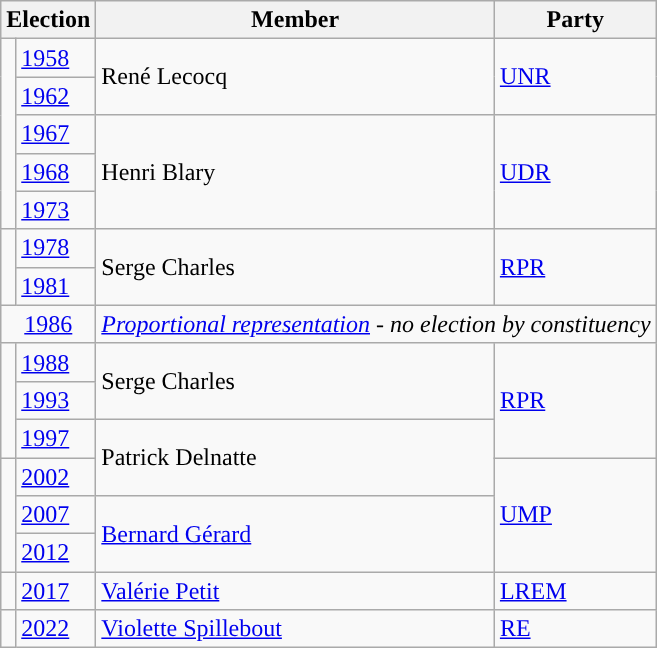<table class="wikitable">
<tr>
<th colspan="2">Election</th>
<th>Member</th>
<th>Party</th>
</tr>
<tr>
<td rowspan="5" style="color:inherit;background-color: "></td>
<td><a href='#'>1958</a></td>
<td rowspan="2">René Lecocq</td>
<td rowspan="2"><a href='#'>UNR</a></td>
</tr>
<tr>
<td><a href='#'>1962</a></td>
</tr>
<tr>
<td><a href='#'>1967</a></td>
<td rowspan="3">Henri Blary</td>
<td rowspan="3"><a href='#'>UDR</a></td>
</tr>
<tr>
<td><a href='#'>1968</a></td>
</tr>
<tr>
<td><a href='#'>1973</a></td>
</tr>
<tr>
<td rowspan="2" style="color:inherit;background-color: "></td>
<td><a href='#'>1978</a></td>
<td rowspan="2">Serge Charles</td>
<td rowspan="2"><a href='#'>RPR</a></td>
</tr>
<tr>
<td><a href='#'>1981</a></td>
</tr>
<tr>
<td colspan="2" align="center"><a href='#'>1986</a></td>
<td colspan="2"><em><a href='#'>Proportional representation</a> - no election by constituency</em></td>
</tr>
<tr>
<td rowspan="3" style="color:inherit;background-color: "></td>
<td><a href='#'>1988</a></td>
<td rowspan="2">Serge Charles</td>
<td rowspan="3"><a href='#'>RPR</a></td>
</tr>
<tr>
<td><a href='#'>1993</a></td>
</tr>
<tr>
<td><a href='#'>1997</a></td>
<td rowspan="2">Patrick Delnatte</td>
</tr>
<tr>
<td rowspan="3" style="color:inherit;background-color: "></td>
<td><a href='#'>2002</a></td>
<td rowspan="3"><a href='#'>UMP</a></td>
</tr>
<tr>
<td><a href='#'>2007</a></td>
<td rowspan="2"><a href='#'>Bernard Gérard</a></td>
</tr>
<tr>
<td><a href='#'>2012</a></td>
</tr>
<tr>
<td style="color:inherit;background-color: "></td>
<td><a href='#'>2017</a></td>
<td><a href='#'>Valérie Petit</a></td>
<td><a href='#'>LREM</a></td>
</tr>
<tr>
<td style="color:inherit;background-color: "></td>
<td><a href='#'>2022</a></td>
<td><a href='#'>Violette Spillebout</a></td>
<td><a href='#'>RE</a></td>
</tr>
</table>
